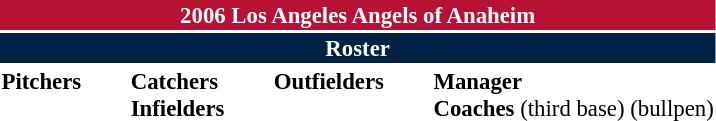<table class="toccolours" style="font-size: 95%;">
<tr>
<th colspan="10" style="background-color: #B71234; color: white; text-align: center;">2006 Los Angeles Angels of Anaheim</th>
</tr>
<tr>
<td colspan="10" style="background-color:#002244; color: white; text-align: center;"><strong>Roster</strong></td>
</tr>
<tr>
<td valign="top"><strong>Pitchers</strong><br>
















</td>
<td width="25px"></td>
<td valign="top"><strong>Catchers</strong><br>


<strong>Infielders</strong>









</td>
<td width="25px"></td>
<td valign="top"><strong>Outfielders</strong><br>







</td>
<td width="25px"></td>
<td valign="top"><strong>Manager</strong><br>
<strong>Coaches</strong>

 (third base)


 (bullpen)
</td>
</tr>
</table>
